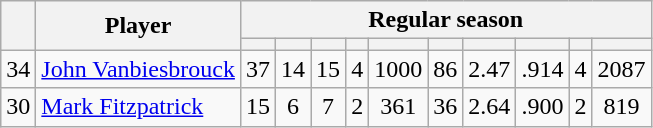<table class="wikitable plainrowheaders" style="text-align:center;">
<tr>
<th scope="col" rowspan="2"></th>
<th scope="col" rowspan="2">Player</th>
<th scope=colgroup colspan=10>Regular season</th>
</tr>
<tr>
<th scope="col"></th>
<th scope="col"></th>
<th scope="col"></th>
<th scope="col"></th>
<th scope="col"></th>
<th scope="col"></th>
<th scope="col"></th>
<th scope="col"></th>
<th scope="col"></th>
<th scope="col"></th>
</tr>
<tr>
<td scope="row">34</td>
<td align="left"><a href='#'>John Vanbiesbrouck</a></td>
<td>37</td>
<td>14</td>
<td>15</td>
<td>4</td>
<td>1000</td>
<td>86</td>
<td>2.47</td>
<td>.914</td>
<td>4</td>
<td>2087</td>
</tr>
<tr>
<td scope="row">30</td>
<td align="left"><a href='#'>Mark Fitzpatrick</a></td>
<td>15</td>
<td>6</td>
<td>7</td>
<td>2</td>
<td>361</td>
<td>36</td>
<td>2.64</td>
<td>.900</td>
<td>2</td>
<td>819</td>
</tr>
</table>
